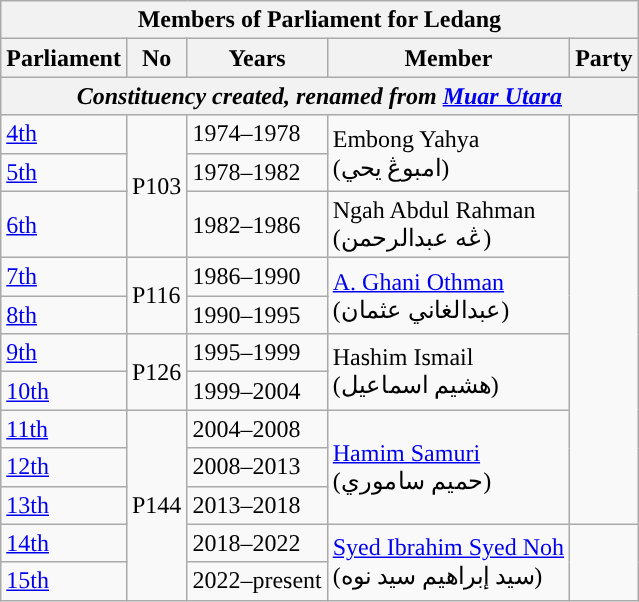<table class=wikitable>
<tr>
<th colspan="5">Members of Parliament for Ledang</th>
</tr>
<tr>
<th>Parliament</th>
<th>No</th>
<th>Years</th>
<th>Member</th>
<th>Party</th>
</tr>
<tr>
<th colspan="5" align="center"><em>Constituency created, renamed from <a href='#'>Muar Utara</a></em></th>
</tr>
<tr>
<td><a href='#'>4th</a></td>
<td rowspan="3">P103</td>
<td>1974–1978</td>
<td rowspan=2>Embong Yahya  <br>(امبوڠ يحي)</td>
<td rowspan="10"></td>
</tr>
<tr>
<td><a href='#'>5th</a></td>
<td>1978–1982</td>
</tr>
<tr>
<td><a href='#'>6th</a></td>
<td>1982–1986</td>
<td>Ngah Abdul Rahman  <br>(ڠه عبدالرحمن)</td>
</tr>
<tr>
<td><a href='#'>7th</a></td>
<td rowspan="2">P116</td>
<td>1986–1990</td>
<td rowspan=2><a href='#'>A. Ghani Othman</a>  <br>(عبدالغاني عثمان‎)</td>
</tr>
<tr>
<td><a href='#'>8th</a></td>
<td>1990–1995</td>
</tr>
<tr>
<td><a href='#'>9th</a></td>
<td rowspan="2">P126</td>
<td>1995–1999</td>
<td rowspan=2>Hashim Ismail <br> (هشيم اسماعيل)</td>
</tr>
<tr>
<td><a href='#'>10th</a></td>
<td>1999–2004</td>
</tr>
<tr>
<td><a href='#'>11th</a></td>
<td rowspan="5">P144</td>
<td>2004–2008</td>
<td rowspan=3><a href='#'>Hamim Samuri</a> <br> (حميم ساموري‎)</td>
</tr>
<tr>
<td><a href='#'>12th</a></td>
<td>2008–2013</td>
</tr>
<tr>
<td><a href='#'>13th</a></td>
<td>2013–2018</td>
</tr>
<tr>
<td><a href='#'>14th</a></td>
<td>2018–2022</td>
<td rowspan=2><a href='#'>Syed Ibrahim Syed Noh</a>  <br>(سيد إبراهيم سيد نوه)</td>
<td rowspan="2"></td>
</tr>
<tr>
<td><a href='#'>15th</a></td>
<td>2022–present</td>
</tr>
</table>
